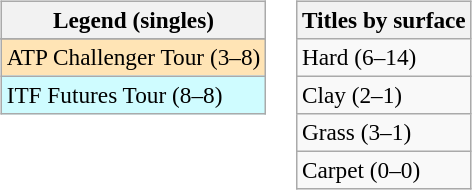<table>
<tr valign=top>
<td><br><table class=wikitable style=font-size:97%>
<tr>
<th>Legend (singles)</th>
</tr>
<tr bgcolor=e5d1cb>
</tr>
<tr bgcolor=moccasin>
<td>ATP Challenger Tour (3–8)</td>
</tr>
<tr bgcolor=cffcff>
<td>ITF Futures Tour (8–8)</td>
</tr>
</table>
</td>
<td><br><table class=wikitable style=font-size:97%>
<tr>
<th>Titles by surface</th>
</tr>
<tr>
<td>Hard (6–14)</td>
</tr>
<tr>
<td>Clay (2–1)</td>
</tr>
<tr>
<td>Grass (3–1)</td>
</tr>
<tr>
<td>Carpet (0–0)</td>
</tr>
</table>
</td>
</tr>
</table>
